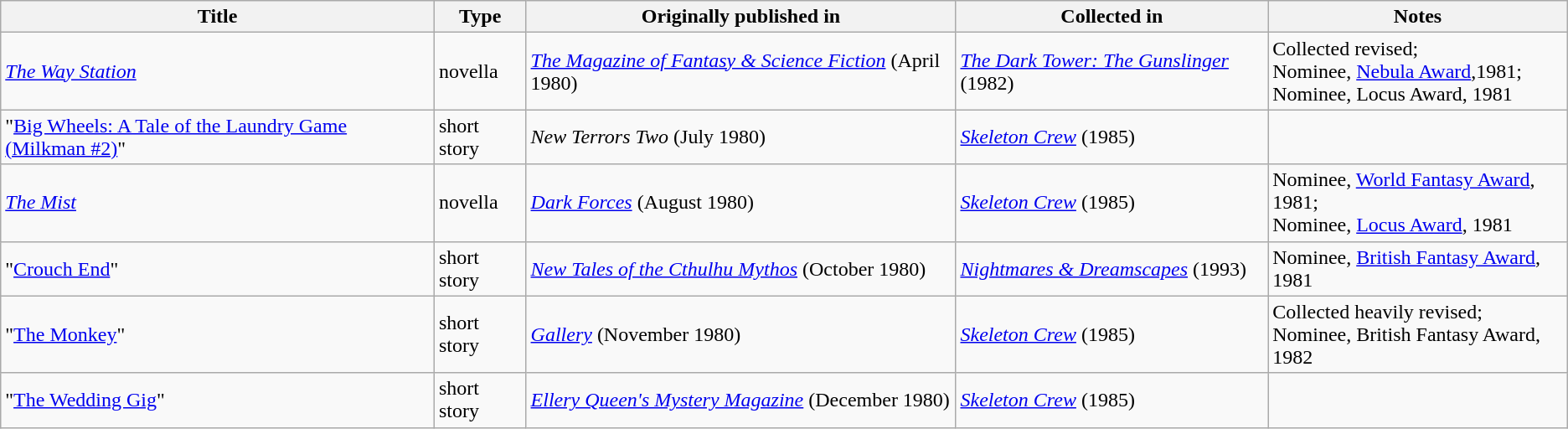<table class="wikitable">
<tr>
<th>Title</th>
<th>Type</th>
<th>Originally published in</th>
<th>Collected in</th>
<th>Notes</th>
</tr>
<tr>
<td><em><a href='#'>The Way Station</a></em></td>
<td>novella</td>
<td><em><a href='#'>The Magazine of Fantasy & Science Fiction</a></em> (April 1980)</td>
<td><em><a href='#'>The Dark Tower: The Gunslinger</a></em> (1982)</td>
<td>Collected revised;<br>Nominee, <a href='#'>Nebula Award</a>,1981;<br>Nominee, Locus Award, 1981</td>
</tr>
<tr>
<td>"<a href='#'>Big Wheels: A Tale of the Laundry Game (Milkman #2)</a>"</td>
<td>short story</td>
<td><em>New Terrors Two</em> (July 1980)</td>
<td><em><a href='#'>Skeleton Crew</a></em> (1985)</td>
<td></td>
</tr>
<tr>
<td><em><a href='#'>The Mist</a></em></td>
<td>novella</td>
<td><em><a href='#'>Dark Forces</a></em> (August 1980)</td>
<td><em><a href='#'>Skeleton Crew</a></em> (1985)</td>
<td>Nominee, <a href='#'>World Fantasy Award</a>, 1981;<br>Nominee, <a href='#'>Locus Award</a>, 1981</td>
</tr>
<tr>
<td>"<a href='#'>Crouch End</a>"</td>
<td>short story</td>
<td><em><a href='#'>New Tales of the Cthulhu Mythos</a></em> (October 1980)</td>
<td><em><a href='#'>Nightmares & Dreamscapes</a></em> (1993)</td>
<td>Nominee, <a href='#'>British Fantasy Award</a>, 1981</td>
</tr>
<tr>
<td>"<a href='#'>The Monkey</a>"</td>
<td>short story</td>
<td><em><a href='#'>Gallery</a></em> (November 1980)</td>
<td><em><a href='#'>Skeleton Crew</a></em> (1985)</td>
<td>Collected heavily revised;<br>Nominee, British Fantasy Award, 1982</td>
</tr>
<tr>
<td>"<a href='#'>The Wedding Gig</a>"</td>
<td>short story</td>
<td><em><a href='#'>Ellery Queen's Mystery Magazine</a></em> (December 1980)</td>
<td><em><a href='#'>Skeleton Crew</a></em> (1985)</td>
<td></td>
</tr>
</table>
